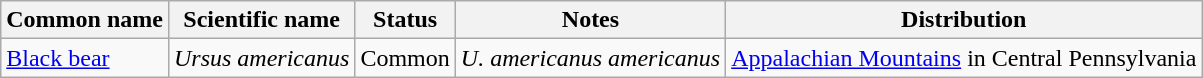<table class="wikitable">
<tr>
<th>Common name</th>
<th>Scientific name</th>
<th>Status</th>
<th>Notes</th>
<th>Distribution</th>
</tr>
<tr>
<td><a href='#'>Black bear</a></td>
<td><em>Ursus americanus</em></td>
<td>Common</td>
<td><em>U. americanus americanus</em></td>
<td><a href='#'>Appalachian Mountains</a> in Central Pennsylvania</td>
</tr>
</table>
